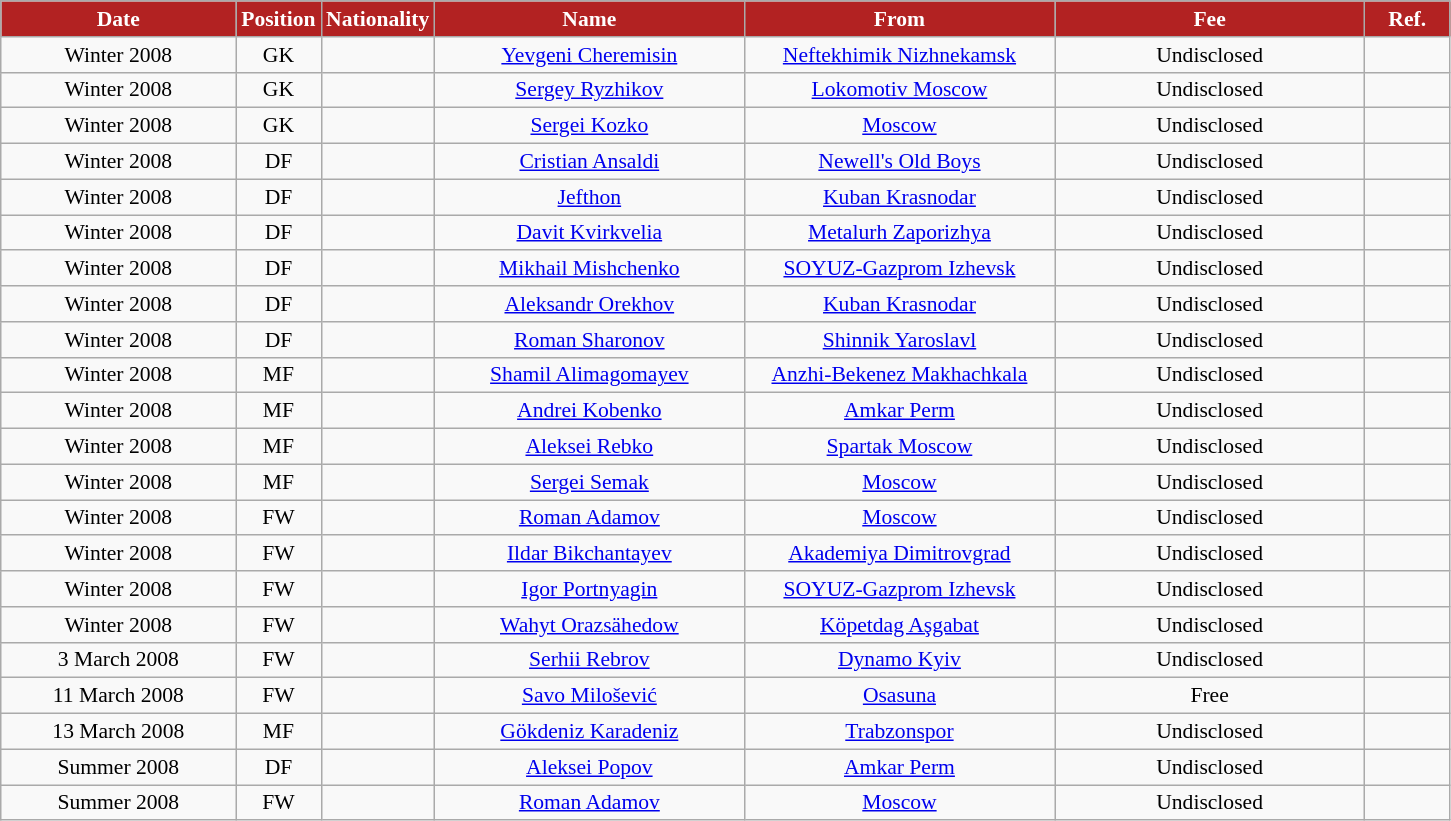<table class="wikitable"  style="text-align:center; font-size:90%; ">
<tr>
<th style="background:#B22222; color:white; width:150px;">Date</th>
<th style="background:#B22222; color:white; width:50px;">Position</th>
<th style="background:#B22222; color:white; width:50px;">Nationality</th>
<th style="background:#B22222; color:white; width:200px;">Name</th>
<th style="background:#B22222; color:white; width:200px;">From</th>
<th style="background:#B22222; color:white; width:200px;">Fee</th>
<th style="background:#B22222; color:white; width:50px;">Ref.</th>
</tr>
<tr>
<td>Winter 2008</td>
<td>GK</td>
<td></td>
<td><a href='#'>Yevgeni Cheremisin</a></td>
<td><a href='#'>Neftekhimik Nizhnekamsk</a></td>
<td>Undisclosed</td>
<td></td>
</tr>
<tr>
<td>Winter 2008</td>
<td>GK</td>
<td></td>
<td><a href='#'>Sergey Ryzhikov</a></td>
<td><a href='#'>Lokomotiv Moscow</a></td>
<td>Undisclosed</td>
<td></td>
</tr>
<tr>
<td>Winter 2008</td>
<td>GK</td>
<td></td>
<td><a href='#'>Sergei Kozko</a></td>
<td><a href='#'>Moscow</a></td>
<td>Undisclosed</td>
<td></td>
</tr>
<tr>
<td>Winter 2008</td>
<td>DF</td>
<td></td>
<td><a href='#'>Cristian Ansaldi</a></td>
<td><a href='#'>Newell's Old Boys</a></td>
<td>Undisclosed</td>
<td></td>
</tr>
<tr>
<td>Winter 2008</td>
<td>DF</td>
<td></td>
<td><a href='#'>Jefthon</a></td>
<td><a href='#'>Kuban Krasnodar</a></td>
<td>Undisclosed</td>
<td></td>
</tr>
<tr>
<td>Winter 2008</td>
<td>DF</td>
<td></td>
<td><a href='#'>Davit Kvirkvelia</a></td>
<td><a href='#'>Metalurh Zaporizhya</a></td>
<td>Undisclosed</td>
<td></td>
</tr>
<tr>
<td>Winter 2008</td>
<td>DF</td>
<td></td>
<td><a href='#'>Mikhail Mishchenko</a></td>
<td><a href='#'>SOYUZ-Gazprom Izhevsk</a></td>
<td>Undisclosed</td>
<td></td>
</tr>
<tr>
<td>Winter 2008</td>
<td>DF</td>
<td></td>
<td><a href='#'>Aleksandr Orekhov</a></td>
<td><a href='#'>Kuban Krasnodar</a></td>
<td>Undisclosed</td>
<td></td>
</tr>
<tr>
<td>Winter 2008</td>
<td>DF</td>
<td></td>
<td><a href='#'>Roman Sharonov</a></td>
<td><a href='#'>Shinnik Yaroslavl</a></td>
<td>Undisclosed</td>
<td></td>
</tr>
<tr>
<td>Winter 2008</td>
<td>MF</td>
<td></td>
<td><a href='#'>Shamil Alimagomayev</a></td>
<td><a href='#'>Anzhi-Bekenez Makhachkala</a></td>
<td>Undisclosed</td>
<td></td>
</tr>
<tr>
<td>Winter 2008</td>
<td>MF</td>
<td></td>
<td><a href='#'>Andrei Kobenko</a></td>
<td><a href='#'>Amkar Perm</a></td>
<td>Undisclosed</td>
<td></td>
</tr>
<tr>
<td>Winter 2008</td>
<td>MF</td>
<td></td>
<td><a href='#'>Aleksei Rebko</a></td>
<td><a href='#'>Spartak Moscow</a></td>
<td>Undisclosed</td>
<td></td>
</tr>
<tr>
<td>Winter 2008</td>
<td>MF</td>
<td></td>
<td><a href='#'>Sergei Semak</a></td>
<td><a href='#'>Moscow</a></td>
<td>Undisclosed</td>
<td></td>
</tr>
<tr>
<td>Winter 2008</td>
<td>FW</td>
<td></td>
<td><a href='#'>Roman Adamov</a></td>
<td><a href='#'>Moscow</a></td>
<td>Undisclosed</td>
<td></td>
</tr>
<tr>
<td>Winter 2008</td>
<td>FW</td>
<td></td>
<td><a href='#'>Ildar Bikchantayev</a></td>
<td><a href='#'>Akademiya Dimitrovgrad</a></td>
<td>Undisclosed</td>
<td></td>
</tr>
<tr>
<td>Winter 2008</td>
<td>FW</td>
<td></td>
<td><a href='#'>Igor Portnyagin</a></td>
<td><a href='#'>SOYUZ-Gazprom Izhevsk</a></td>
<td>Undisclosed</td>
<td></td>
</tr>
<tr>
<td>Winter 2008</td>
<td>FW</td>
<td></td>
<td><a href='#'>Wahyt Orazsähedow</a></td>
<td><a href='#'>Köpetdag Aşgabat</a></td>
<td>Undisclosed</td>
<td></td>
</tr>
<tr>
<td>3 March 2008</td>
<td>FW</td>
<td></td>
<td><a href='#'>Serhii Rebrov</a></td>
<td><a href='#'>Dynamo Kyiv</a></td>
<td>Undisclosed</td>
<td></td>
</tr>
<tr>
<td>11 March 2008</td>
<td>FW</td>
<td></td>
<td><a href='#'>Savo Milošević</a></td>
<td><a href='#'>Osasuna</a></td>
<td>Free</td>
<td></td>
</tr>
<tr>
<td>13 March 2008</td>
<td>MF</td>
<td></td>
<td><a href='#'>Gökdeniz Karadeniz</a></td>
<td><a href='#'>Trabzonspor</a></td>
<td>Undisclosed</td>
<td></td>
</tr>
<tr>
<td>Summer 2008</td>
<td>DF</td>
<td></td>
<td><a href='#'>Aleksei Popov</a></td>
<td><a href='#'>Amkar Perm</a></td>
<td>Undisclosed</td>
<td></td>
</tr>
<tr>
<td>Summer 2008</td>
<td>FW</td>
<td></td>
<td><a href='#'>Roman Adamov</a></td>
<td><a href='#'>Moscow</a></td>
<td>Undisclosed</td>
<td></td>
</tr>
</table>
